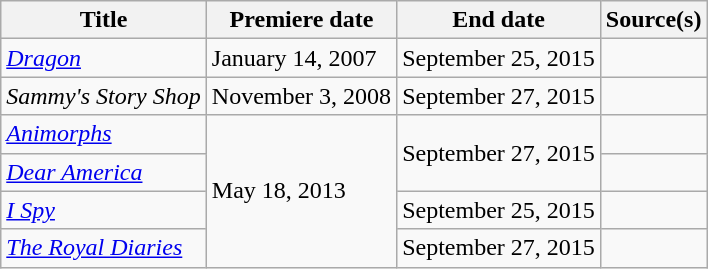<table class="wikitable sortable">
<tr>
<th>Title</th>
<th>Premiere date</th>
<th>End date</th>
<th>Source(s)</th>
</tr>
<tr>
<td><em><a href='#'>Dragon</a></em></td>
<td>January 14, 2007</td>
<td>September 25, 2015</td>
<td></td>
</tr>
<tr>
<td><em>Sammy's Story Shop</em></td>
<td>November 3, 2008</td>
<td>September 27, 2015</td>
<td></td>
</tr>
<tr>
<td><em><a href='#'>Animorphs</a></em></td>
<td rowspan=4>May 18, 2013</td>
<td rowspan=2>September 27, 2015</td>
<td></td>
</tr>
<tr>
<td><em><a href='#'>Dear America</a></em></td>
<td></td>
</tr>
<tr>
<td><em><a href='#'>I Spy</a></em></td>
<td>September 25, 2015</td>
<td></td>
</tr>
<tr>
<td><em><a href='#'>The Royal Diaries</a></em></td>
<td>September 27, 2015</td>
<td></td>
</tr>
</table>
